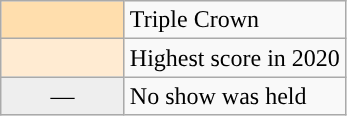<table class="wikitable">
<tr>
<td width="75px" style="font-weight: bold; background: navajowhite;" align="center"></td>
<td>Triple Crown</td>
</tr>
<tr>
<td width="75px" style='background: #ffebd2;" align="center"'></td>
<td>Highest score in 2020</td>
</tr>
<tr>
<td width="75px" style="background:#eee;" align="center">—</td>
<td>No show was held</td>
</tr>
</table>
